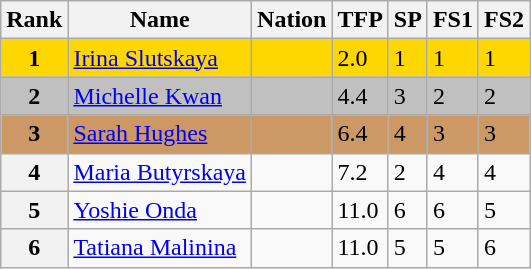<table class="wikitable">
<tr>
<th>Rank</th>
<th>Name</th>
<th>Nation</th>
<th>TFP</th>
<th>SP</th>
<th>FS1</th>
<th>FS2</th>
</tr>
<tr bgcolor="gold">
<td align="center"><strong>1</strong></td>
<td><a href='#'>Irina Slutskaya</a></td>
<td></td>
<td>2.0</td>
<td>1</td>
<td>1</td>
<td>1</td>
</tr>
<tr bgcolor="silver">
<td align="center"><strong>2</strong></td>
<td><a href='#'>Michelle Kwan</a></td>
<td></td>
<td>4.4</td>
<td>3</td>
<td>2</td>
<td>2</td>
</tr>
<tr bgcolor="cc9966">
<td align="center"><strong>3</strong></td>
<td><a href='#'>Sarah Hughes</a></td>
<td></td>
<td>6.4</td>
<td>4</td>
<td>3</td>
<td>3</td>
</tr>
<tr>
<th>4</th>
<td><a href='#'>Maria Butyrskaya</a></td>
<td></td>
<td>7.2</td>
<td>2</td>
<td>4</td>
<td>4</td>
</tr>
<tr>
<th>5</th>
<td><a href='#'>Yoshie Onda</a></td>
<td></td>
<td>11.0</td>
<td>6</td>
<td>6</td>
<td>5</td>
</tr>
<tr>
<th>6</th>
<td><a href='#'>Tatiana Malinina</a></td>
<td></td>
<td>11.0</td>
<td>5</td>
<td>5</td>
<td>6</td>
</tr>
</table>
